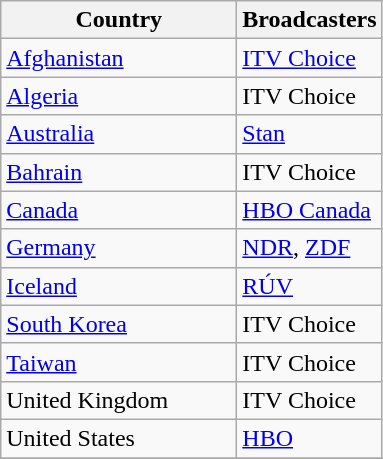<table class="wikitable sortable">
<tr>
<th width="150px">Country</th>
<th>Broadcasters</th>
</tr>
<tr>
<td> <a href='#'>Afghanistan</a></td>
<td><a href='#'>ITV Choice</a></td>
</tr>
<tr>
<td> <a href='#'>Algeria</a></td>
<td>ITV Choice</td>
</tr>
<tr>
<td> <a href='#'>Australia</a></td>
<td><a href='#'>Stan</a></td>
</tr>
<tr>
<td> <a href='#'>Bahrain</a></td>
<td>ITV Choice</td>
</tr>
<tr>
<td> <a href='#'>Canada</a></td>
<td><a href='#'>HBO Canada</a></td>
</tr>
<tr>
<td> <a href='#'>Germany</a></td>
<td><a href='#'>NDR</a>, <a href='#'>ZDF</a></td>
</tr>
<tr>
<td> <a href='#'>Iceland</a></td>
<td><a href='#'>RÚV</a></td>
</tr>
<tr>
<td> <a href='#'>South Korea</a></td>
<td>ITV Choice</td>
</tr>
<tr>
<td> <a href='#'>Taiwan</a></td>
<td>ITV Choice</td>
</tr>
<tr>
<td> United Kingdom</td>
<td>ITV Choice</td>
</tr>
<tr>
<td> United States</td>
<td><a href='#'>HBO</a></td>
</tr>
<tr>
</tr>
</table>
